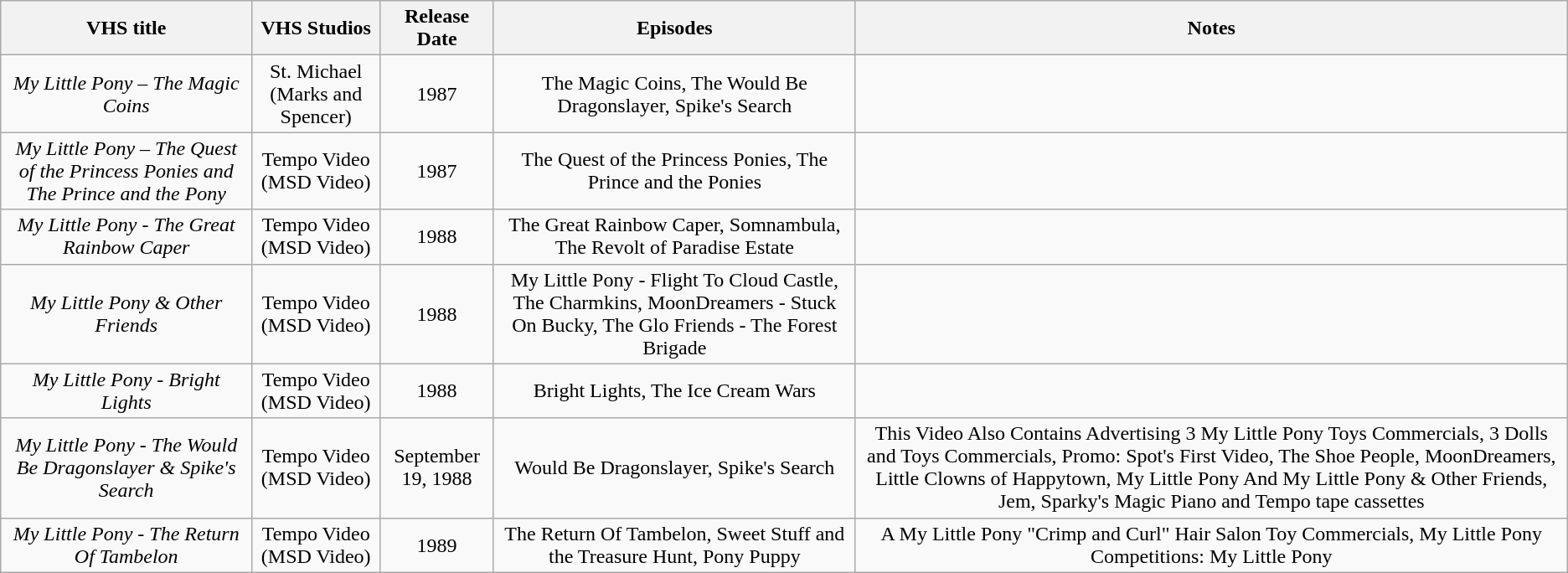<table class="wikitable plainrowheaders" style="text-align:center">
<tr>
<th scope="col">VHS title</th>
<th scope="col">VHS Studios</th>
<th scope="col">Release Date</th>
<th scope="col">Episodes</th>
<th scope="col">Notes</th>
</tr>
<tr>
<td><em>My Little Pony – The Magic Coins</em></td>
<td>St. Michael (Marks and Spencer)</td>
<td>1987</td>
<td>The Magic Coins, The Would Be Dragonslayer, Spike's Search</td>
<td></td>
</tr>
<tr>
<td><em>My Little Pony – The Quest of the Princess Ponies and The Prince and the Pony</em></td>
<td>Tempo Video (MSD Video)</td>
<td>1987</td>
<td>The Quest of the Princess Ponies, The Prince and the Ponies</td>
<td></td>
</tr>
<tr>
<td><em>My Little Pony - The Great Rainbow Caper</em></td>
<td>Tempo Video (MSD Video)</td>
<td>1988</td>
<td>The Great Rainbow Caper, Somnambula, The Revolt of Paradise Estate</td>
<td></td>
</tr>
<tr>
<td><em>My Little Pony & Other Friends</em></td>
<td>Tempo Video (MSD Video)</td>
<td>1988</td>
<td>My Little Pony - Flight To Cloud Castle, The Charmkins,  MoonDreamers - Stuck On Bucky, The Glo Friends - The Forest Brigade</td>
<td></td>
</tr>
<tr>
<td><em>My Little Pony - Bright Lights</em></td>
<td>Tempo Video (MSD Video)</td>
<td>1988</td>
<td>Bright Lights, The Ice Cream Wars</td>
<td></td>
</tr>
<tr>
<td><em>My Little Pony - The Would Be Dragonslayer & Spike's Search</em></td>
<td>Tempo Video (MSD Video)</td>
<td>September 19, 1988</td>
<td>Would Be Dragonslayer, Spike's Search</td>
<td>This Video Also Contains Advertising 3 My Little Pony Toys Commercials, 3 Dolls and Toys Commercials, Promo: Spot's First Video, The Shoe People,  MoonDreamers, Little Clowns of Happytown, My Little Pony And My Little Pony & Other Friends, Jem, Sparky's Magic Piano and Tempo tape cassettes</td>
</tr>
<tr>
<td><em>My Little Pony - The Return Of Tambelon</em></td>
<td>Tempo Video (MSD Video)</td>
<td>1989</td>
<td>The Return Of Tambelon, Sweet Stuff and the Treasure Hunt, Pony Puppy</td>
<td>A My Little Pony "Crimp and Curl" Hair Salon Toy Commercials, My Little Pony Competitions: My Little Pony</td>
</tr>
</table>
